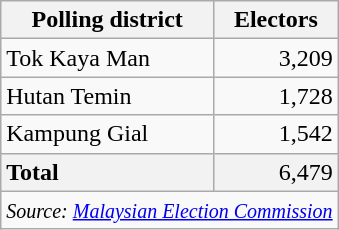<table class="wikitable sortable">
<tr>
<th>Polling district</th>
<th>Electors</th>
</tr>
<tr>
<td>Tok Kaya Man</td>
<td align="right">3,209</td>
</tr>
<tr>
<td>Hutan Temin</td>
<td align="right">1,728</td>
</tr>
<tr>
<td>Kampung Gial</td>
<td align="right">1,542</td>
</tr>
<tr>
<td style="background: #f2f2f2"><strong>Total</strong></td>
<td style="background: #f2f2f2" align="right">6,479</td>
</tr>
<tr>
<td colspan="2"  align="right"><small><em>Source: <a href='#'>Malaysian Election Commission</a></em></small></td>
</tr>
</table>
